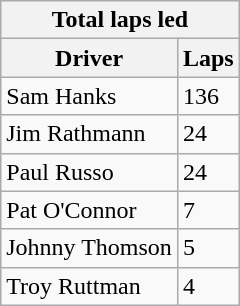<table class="wikitable">
<tr>
<th colspan=2>Total laps led</th>
</tr>
<tr>
<th>Driver</th>
<th>Laps</th>
</tr>
<tr>
<td>Sam Hanks</td>
<td>136</td>
</tr>
<tr>
<td>Jim Rathmann</td>
<td>24</td>
</tr>
<tr>
<td>Paul Russo</td>
<td>24</td>
</tr>
<tr>
<td>Pat O'Connor</td>
<td>7</td>
</tr>
<tr>
<td>Johnny Thomson</td>
<td>5</td>
</tr>
<tr>
<td>Troy Ruttman</td>
<td>4</td>
</tr>
</table>
